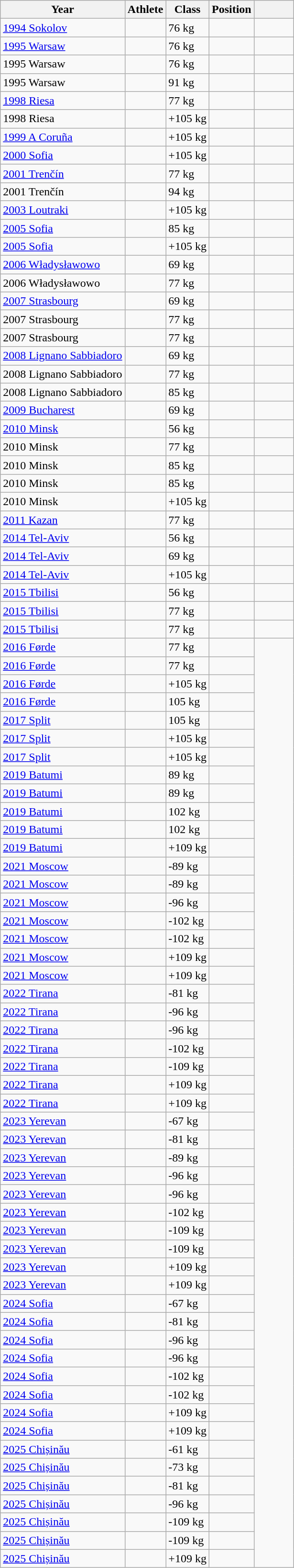<table class="wikitable sortable">
<tr>
<th>Year</th>
<th>Athlete</th>
<th>Class</th>
<th>Position</th>
<th class="unsortable" style="width:3em"></th>
</tr>
<tr>
<td> <a href='#'>1994 Sokolov</a></td>
<td></td>
<td>76 kg</td>
<td></td>
<td></td>
</tr>
<tr>
<td> <a href='#'>1995 Warsaw</a></td>
<td></td>
<td>76 kg</td>
<td></td>
<td></td>
</tr>
<tr>
<td> 1995 Warsaw</td>
<td></td>
<td>76 kg</td>
<td></td>
<td></td>
</tr>
<tr>
<td> 1995 Warsaw</td>
<td></td>
<td>91 kg</td>
<td></td>
<td></td>
</tr>
<tr>
<td> <a href='#'>1998 Riesa</a></td>
<td></td>
<td>77 kg</td>
<td></td>
<td></td>
</tr>
<tr>
<td> 1998 Riesa</td>
<td></td>
<td>+105 kg</td>
<td></td>
<td></td>
</tr>
<tr>
<td> <a href='#'>1999 A Coruña</a></td>
<td></td>
<td>+105 kg</td>
<td></td>
<td></td>
</tr>
<tr>
<td> <a href='#'>2000 Sofia</a></td>
<td></td>
<td>+105 kg</td>
<td></td>
<td></td>
</tr>
<tr>
<td> <a href='#'>2001 Trenčín</a></td>
<td></td>
<td>77 kg</td>
<td></td>
<td></td>
</tr>
<tr>
<td> 2001 Trenčín</td>
<td></td>
<td>94 kg</td>
<td></td>
<td></td>
</tr>
<tr>
<td> <a href='#'>2003 Loutraki</a></td>
<td></td>
<td>+105 kg</td>
<td></td>
<td></td>
</tr>
<tr>
<td> <a href='#'>2005 Sofia</a></td>
<td></td>
<td>85 kg</td>
<td></td>
<td></td>
</tr>
<tr>
<td> <a href='#'>2005 Sofia</a></td>
<td></td>
<td>+105 kg</td>
<td></td>
<td></td>
</tr>
<tr>
<td> <a href='#'>2006 Władysławowo</a></td>
<td></td>
<td>69 kg</td>
<td></td>
<td></td>
</tr>
<tr>
<td> 2006 Władysławowo</td>
<td></td>
<td>77 kg</td>
<td></td>
<td></td>
</tr>
<tr>
<td> <a href='#'>2007 Strasbourg</a></td>
<td></td>
<td>69 kg</td>
<td></td>
<td></td>
</tr>
<tr>
<td> 2007 Strasbourg</td>
<td></td>
<td>77 kg</td>
<td></td>
<td></td>
</tr>
<tr>
<td> 2007 Strasbourg</td>
<td></td>
<td>77 kg</td>
<td></td>
<td></td>
</tr>
<tr>
<td> <a href='#'>2008 Lignano Sabbiadoro</a></td>
<td></td>
<td>69 kg</td>
<td></td>
<td></td>
</tr>
<tr>
<td> 2008 Lignano Sabbiadoro</td>
<td></td>
<td>77 kg</td>
<td></td>
<td></td>
</tr>
<tr>
<td> 2008 Lignano Sabbiadoro</td>
<td></td>
<td>85 kg</td>
<td></td>
<td></td>
</tr>
<tr>
<td> <a href='#'>2009 Bucharest</a></td>
<td></td>
<td>69 kg</td>
<td></td>
<td></td>
</tr>
<tr>
<td> <a href='#'>2010 Minsk</a></td>
<td></td>
<td>56 kg</td>
<td></td>
<td></td>
</tr>
<tr>
<td> 2010 Minsk</td>
<td></td>
<td>77 kg</td>
<td></td>
<td></td>
</tr>
<tr>
<td> 2010 Minsk</td>
<td></td>
<td>85 kg</td>
<td></td>
<td></td>
</tr>
<tr>
<td> 2010 Minsk</td>
<td></td>
<td>85 kg</td>
<td></td>
<td></td>
</tr>
<tr>
<td> 2010 Minsk</td>
<td></td>
<td>+105 kg</td>
<td></td>
<td></td>
</tr>
<tr>
<td> <a href='#'>2011 Kazan</a></td>
<td></td>
<td>77 kg</td>
<td></td>
<td></td>
</tr>
<tr>
<td> <a href='#'>2014 Tel-Aviv</a></td>
<td></td>
<td>56 kg</td>
<td></td>
<td></td>
</tr>
<tr>
<td> <a href='#'>2014 Tel-Aviv</a></td>
<td></td>
<td>69 kg</td>
<td></td>
<td></td>
</tr>
<tr>
<td> <a href='#'>2014 Tel-Aviv</a></td>
<td></td>
<td>+105 kg</td>
<td></td>
<td></td>
</tr>
<tr>
<td> <a href='#'>2015 Tbilisi</a></td>
<td></td>
<td>56 kg</td>
<td></td>
<td></td>
</tr>
<tr>
<td> <a href='#'>2015 Tbilisi</a></td>
<td></td>
<td>77 kg</td>
<td></td>
<td></td>
</tr>
<tr>
<td> <a href='#'>2015 Tbilisi</a></td>
<td></td>
<td>77 kg</td>
<td></td>
<td></td>
</tr>
<tr>
<td> <a href='#'>2016 Førde</a></td>
<td></td>
<td>77 kg</td>
<td></td>
</tr>
<tr>
<td> <a href='#'>2016 Førde</a></td>
<td></td>
<td>77 kg</td>
<td></td>
</tr>
<tr>
<td> <a href='#'>2016 Førde</a></td>
<td></td>
<td>+105 kg</td>
<td></td>
</tr>
<tr>
<td> <a href='#'>2016 Førde</a></td>
<td></td>
<td>105 kg</td>
<td></td>
</tr>
<tr>
<td> <a href='#'>2017 Split</a></td>
<td></td>
<td>105 kg</td>
<td></td>
</tr>
<tr>
<td> <a href='#'>2017 Split</a></td>
<td></td>
<td>+105 kg</td>
<td></td>
</tr>
<tr>
<td> <a href='#'>2017 Split</a></td>
<td></td>
<td>+105 kg</td>
<td></td>
</tr>
<tr>
<td> <a href='#'>2019 Batumi</a></td>
<td></td>
<td>89 kg</td>
<td></td>
</tr>
<tr>
<td> <a href='#'>2019 Batumi</a></td>
<td></td>
<td>89 kg</td>
<td></td>
</tr>
<tr>
<td> <a href='#'>2019 Batumi</a></td>
<td></td>
<td>102 kg</td>
<td></td>
</tr>
<tr>
<td> <a href='#'>2019 Batumi</a></td>
<td></td>
<td>102 kg</td>
<td></td>
</tr>
<tr>
<td> <a href='#'>2019 Batumi</a></td>
<td></td>
<td>+109 kg</td>
<td></td>
</tr>
<tr>
<td> <a href='#'>2021 Moscow</a></td>
<td></td>
<td>-89 kg</td>
<td></td>
</tr>
<tr>
<td> <a href='#'>2021 Moscow</a></td>
<td></td>
<td>-89 kg</td>
<td></td>
</tr>
<tr>
<td> <a href='#'>2021 Moscow</a></td>
<td></td>
<td>-96 kg</td>
<td></td>
</tr>
<tr>
<td> <a href='#'>2021 Moscow</a></td>
<td></td>
<td>-102 kg</td>
<td></td>
</tr>
<tr>
<td> <a href='#'>2021 Moscow</a></td>
<td></td>
<td>-102 kg</td>
<td></td>
</tr>
<tr>
<td> <a href='#'>2021 Moscow</a></td>
<td></td>
<td>+109 kg</td>
<td></td>
</tr>
<tr>
<td> <a href='#'>2021 Moscow</a></td>
<td></td>
<td>+109 kg</td>
<td></td>
</tr>
<tr>
<td> <a href='#'>2022 Tirana</a></td>
<td></td>
<td>-81 kg</td>
<td></td>
</tr>
<tr>
<td> <a href='#'>2022 Tirana</a></td>
<td></td>
<td>-96 kg</td>
<td></td>
</tr>
<tr>
<td> <a href='#'>2022 Tirana</a></td>
<td></td>
<td>-96 kg</td>
<td></td>
</tr>
<tr>
<td> <a href='#'>2022 Tirana</a></td>
<td></td>
<td>-102 kg</td>
<td></td>
</tr>
<tr>
<td> <a href='#'>2022 Tirana</a></td>
<td></td>
<td>-109 kg</td>
<td></td>
</tr>
<tr>
<td> <a href='#'>2022 Tirana</a></td>
<td></td>
<td>+109 kg</td>
<td></td>
</tr>
<tr>
<td> <a href='#'>2022 Tirana</a></td>
<td></td>
<td>+109 kg</td>
<td></td>
</tr>
<tr>
<td> <a href='#'>2023 Yerevan</a></td>
<td></td>
<td>-67 kg</td>
<td></td>
</tr>
<tr>
<td> <a href='#'>2023 Yerevan</a></td>
<td></td>
<td>-81 kg</td>
<td></td>
</tr>
<tr>
<td> <a href='#'>2023 Yerevan</a></td>
<td></td>
<td>-89 kg</td>
<td></td>
</tr>
<tr>
<td> <a href='#'>2023 Yerevan</a></td>
<td></td>
<td>-96 kg</td>
<td></td>
</tr>
<tr>
<td> <a href='#'>2023 Yerevan</a></td>
<td></td>
<td>-96 kg</td>
<td></td>
</tr>
<tr>
<td> <a href='#'>2023 Yerevan</a></td>
<td></td>
<td>-102 kg</td>
<td></td>
</tr>
<tr>
<td> <a href='#'>2023 Yerevan</a></td>
<td></td>
<td>-109 kg</td>
<td></td>
</tr>
<tr>
<td> <a href='#'>2023 Yerevan</a></td>
<td></td>
<td>-109 kg</td>
<td></td>
</tr>
<tr>
<td> <a href='#'>2023 Yerevan</a></td>
<td></td>
<td>+109 kg</td>
<td></td>
</tr>
<tr>
<td> <a href='#'>2023 Yerevan</a></td>
<td></td>
<td>+109 kg</td>
<td></td>
</tr>
<tr>
<td> <a href='#'>2024 Sofia</a></td>
<td></td>
<td>-67 kg</td>
<td></td>
</tr>
<tr>
<td> <a href='#'>2024 Sofia</a></td>
<td></td>
<td>-81 kg</td>
<td></td>
</tr>
<tr>
<td> <a href='#'>2024 Sofia</a></td>
<td></td>
<td>-96 kg</td>
<td></td>
</tr>
<tr>
<td> <a href='#'>2024 Sofia</a></td>
<td></td>
<td>-96 kg</td>
<td></td>
</tr>
<tr>
<td> <a href='#'>2024 Sofia</a></td>
<td></td>
<td>-102 kg</td>
<td></td>
</tr>
<tr>
<td> <a href='#'>2024 Sofia</a></td>
<td></td>
<td>-102 kg</td>
<td></td>
</tr>
<tr>
<td> <a href='#'>2024 Sofia</a></td>
<td></td>
<td>+109 kg</td>
<td></td>
</tr>
<tr>
<td> <a href='#'>2024 Sofia</a></td>
<td></td>
<td>+109 kg</td>
<td></td>
</tr>
<tr>
<td> <a href='#'>2025 Chișinău</a></td>
<td></td>
<td>-61 kg</td>
<td></td>
</tr>
<tr>
<td> <a href='#'>2025 Chișinău</a></td>
<td></td>
<td>-73 kg</td>
<td></td>
</tr>
<tr>
<td> <a href='#'>2025 Chișinău</a></td>
<td></td>
<td>-81 kg</td>
<td></td>
</tr>
<tr>
<td> <a href='#'>2025 Chișinău</a></td>
<td></td>
<td>-96 kg</td>
<td></td>
</tr>
<tr>
<td> <a href='#'>2025 Chișinău</a></td>
<td></td>
<td>-109 kg</td>
<td></td>
</tr>
<tr>
<td> <a href='#'>2025 Chișinău</a></td>
<td></td>
<td>-109 kg</td>
<td></td>
</tr>
<tr>
<td> <a href='#'>2025 Chișinău</a></td>
<td></td>
<td>+109 kg</td>
<td></td>
</tr>
</table>
